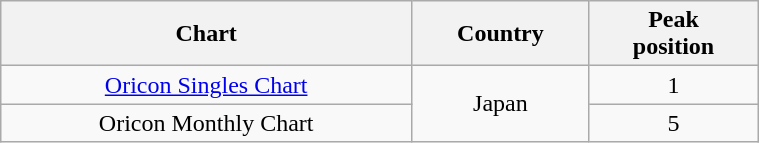<table class="wikitable"  style="width:40%; text-align:center;">
<tr>
<th>Chart</th>
<th>Country</th>
<th>Peak<br>position</th>
</tr>
<tr>
<td><a href='#'>Oricon Singles Chart</a></td>
<td rowspan=2>Japan</td>
<td>1</td>
</tr>
<tr>
<td>Oricon Monthly Chart</td>
<td>5</td>
</tr>
</table>
